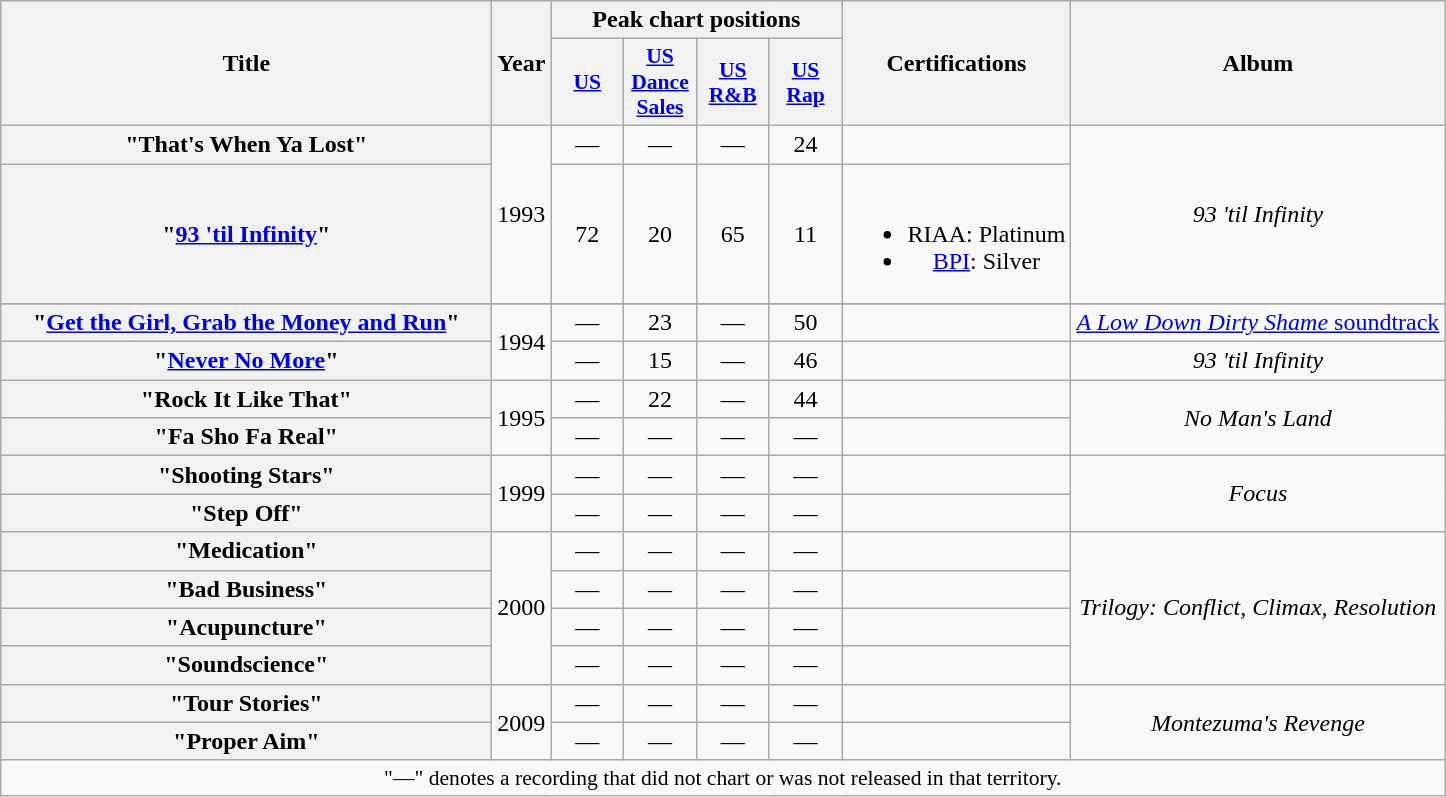<table class="wikitable plainrowheaders" style="text-align:center;">
<tr>
<th scope="col" rowspan="2" style="width:20em;">Title</th>
<th scope="col" rowspan="2">Year</th>
<th scope="col" colspan="4">Peak chart positions</th>
<th scope="col" rowspan="2">Certifications</th>
<th scope="col" rowspan="2">Album</th>
</tr>
<tr>
<th scope="col" style="width:2.9em;font-size:90%;"><a href='#'>US</a><br></th>
<th scope="col" style="width:2.9em;font-size:90%;"><a href='#'>US<br>Dance<br>Sales</a><br></th>
<th scope="col" style="width:2.9em;font-size:90%;"><a href='#'>US<br>R&B</a><br></th>
<th scope="col" style="width:2.9em;font-size:90%;"><a href='#'>US<br>Rap</a><br></th>
</tr>
<tr>
<th scope="row">"That's When Ya Lost"</th>
<td rowspan="2">1993</td>
<td>—</td>
<td>—</td>
<td>—</td>
<td>24</td>
<td></td>
<td rowspan="2"><em>93 'til Infinity</em></td>
</tr>
<tr>
<th scope="row">"<a href='#'>93 'til Infinity</a>"</th>
<td>72</td>
<td>20</td>
<td>65</td>
<td>11</td>
<td><br><ul><li>RIAA: Platinum</li><li><a href='#'>BPI</a>: Silver</li></ul></td>
</tr>
<tr>
</tr>
<tr>
<th scope="row">"<a href='#'>Get the Girl, Grab the Money and Run</a>"</th>
<td rowspan="2">1994</td>
<td>—</td>
<td>23</td>
<td>—</td>
<td>50</td>
<td></td>
<td><a href='#'><em>A Low Down Dirty Shame</em> soundtrack</a></td>
</tr>
<tr>
<th scope="row">"<a href='#'>Never No More</a>"</th>
<td>—</td>
<td>15</td>
<td>—</td>
<td>46</td>
<td></td>
<td><em>93 'til Infinity</em></td>
</tr>
<tr>
<th scope="row">"Rock It Like That"</th>
<td rowspan="2">1995</td>
<td>—</td>
<td>22</td>
<td>—</td>
<td>44</td>
<td></td>
<td rowspan="2"><em>No Man's Land</em></td>
</tr>
<tr>
<th scope="row">"Fa Sho Fa Real"</th>
<td>—</td>
<td>—</td>
<td>—</td>
<td>—</td>
<td></td>
</tr>
<tr>
<th scope="row">"Shooting Stars"</th>
<td rowspan="2">1999</td>
<td>—</td>
<td>—</td>
<td>—</td>
<td>—</td>
<td></td>
<td rowspan="2"><em>Focus</em></td>
</tr>
<tr>
<th scope="row">"Step Off"</th>
<td>—</td>
<td>—</td>
<td>—</td>
<td>—</td>
<td></td>
</tr>
<tr>
<th scope="row">"Medication"</th>
<td rowspan="4">2000</td>
<td>—</td>
<td>—</td>
<td>—</td>
<td>—</td>
<td></td>
<td rowspan="4"><em>Trilogy: Conflict, Climax, Resolution</em></td>
</tr>
<tr>
<th scope="row">"Bad Business"</th>
<td>—</td>
<td>—</td>
<td>—</td>
<td>—</td>
<td></td>
</tr>
<tr>
<th scope="row">"Acupuncture"</th>
<td>—</td>
<td>—</td>
<td>—</td>
<td>—</td>
<td></td>
</tr>
<tr>
<th scope="row">"Soundscience"</th>
<td>—</td>
<td>—</td>
<td>—</td>
<td>—</td>
<td></td>
</tr>
<tr>
<th scope="row">"Tour Stories"</th>
<td rowspan="2">2009</td>
<td>—</td>
<td>—</td>
<td>—</td>
<td>—</td>
<td></td>
<td rowspan="2"><em>Montezuma's Revenge</em></td>
</tr>
<tr>
<th scope="row">"Proper Aim"</th>
<td>—</td>
<td>—</td>
<td>—</td>
<td>—</td>
<td></td>
</tr>
<tr>
<td colspan="14" style="font-size:90%">"—" denotes a recording that did not chart or was not released in that territory.</td>
</tr>
</table>
